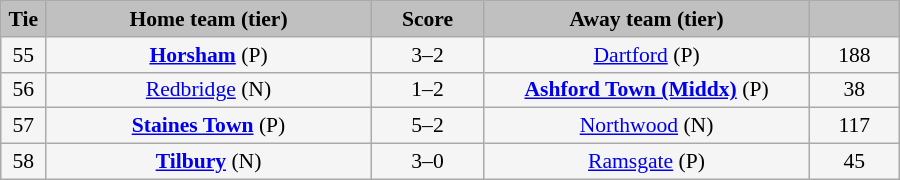<table class="wikitable" style="width: 600px; background:WhiteSmoke; text-align:center; font-size:90%">
<tr>
<td scope="col" style="width:  5.00%; background:silver;"><strong>Tie</strong></td>
<td scope="col" style="width: 36.25%; background:silver;"><strong>Home team (tier)</strong></td>
<td scope="col" style="width: 12.50%; background:silver;"><strong>Score</strong></td>
<td scope="col" style="width: 36.25%; background:silver;"><strong>Away team (tier)</strong></td>
<td scope="col" style="width: 10.00%; background:silver;"><strong></strong></td>
</tr>
<tr>
<td>55</td>
<td><strong><a href='#'>Horsham</a></strong> (P)</td>
<td>3–2 </td>
<td><a href='#'>Dartford</a> (P)</td>
<td>188</td>
</tr>
<tr>
<td>56</td>
<td><a href='#'>Redbridge</a> (N)</td>
<td>1–2</td>
<td><strong><a href='#'>Ashford Town (Middx)</a></strong> (P)</td>
<td>38</td>
</tr>
<tr>
<td>57</td>
<td><strong><a href='#'>Staines Town</a></strong> (P)</td>
<td>5–2 </td>
<td><a href='#'>Northwood</a> (N)</td>
<td>117</td>
</tr>
<tr>
<td>58</td>
<td><strong><a href='#'>Tilbury</a></strong> (N)</td>
<td>3–0</td>
<td><a href='#'>Ramsgate</a> (P)</td>
<td>45</td>
</tr>
</table>
